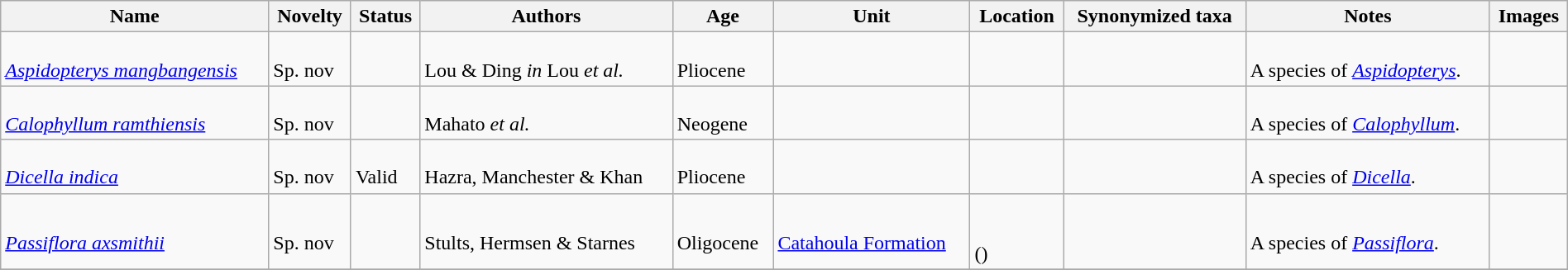<table class="wikitable sortable" align="center" width="100%">
<tr>
<th>Name</th>
<th>Novelty</th>
<th>Status</th>
<th>Authors</th>
<th>Age</th>
<th>Unit</th>
<th>Location</th>
<th>Synonymized taxa</th>
<th>Notes</th>
<th>Images</th>
</tr>
<tr>
<td><br><em><a href='#'>Aspidopterys mangbangensis</a></em></td>
<td><br>Sp. nov</td>
<td></td>
<td><br>Lou & Ding <em>in</em> Lou <em>et al.</em></td>
<td><br>Pliocene</td>
<td></td>
<td><br></td>
<td></td>
<td><br>A species of <em><a href='#'>Aspidopterys</a></em>.</td>
<td></td>
</tr>
<tr>
<td><br><em><a href='#'>Calophyllum ramthiensis</a></em></td>
<td><br>Sp. nov</td>
<td></td>
<td><br>Mahato <em>et al.</em></td>
<td><br>Neogene</td>
<td></td>
<td><br></td>
<td></td>
<td><br>A species of <em><a href='#'>Calophyllum</a></em>.</td>
<td></td>
</tr>
<tr>
<td><br><em><a href='#'>Dicella indica</a></em></td>
<td><br>Sp. nov</td>
<td><br>Valid</td>
<td><br>Hazra, Manchester & Khan</td>
<td><br>Pliocene</td>
<td></td>
<td><br></td>
<td></td>
<td><br>A species of <em><a href='#'>Dicella</a></em>.</td>
<td></td>
</tr>
<tr>
<td><br><em><a href='#'>Passiflora axsmithii</a></em></td>
<td><br>Sp. nov</td>
<td></td>
<td><br>Stults, Hermsen & Starnes</td>
<td><br>Oligocene</td>
<td><br><a href='#'>Catahoula Formation</a></td>
<td><br><br>()</td>
<td></td>
<td><br>A species of <em><a href='#'>Passiflora</a></em>.</td>
<td></td>
</tr>
<tr>
</tr>
</table>
